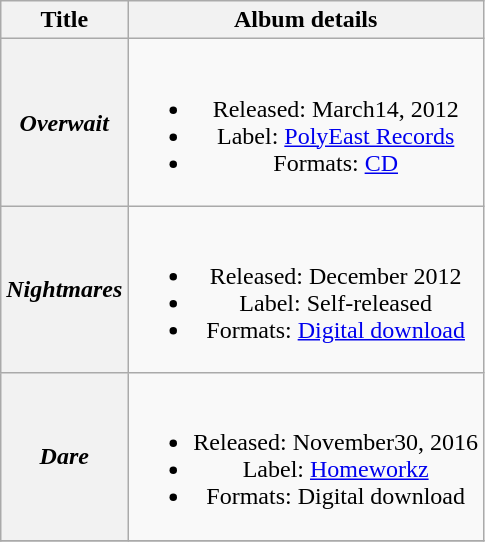<table class="wikitable plainrowheaders" style="text-align:center;">
<tr>
<th scope="col">Title</th>
<th scope="col">Album details</th>
</tr>
<tr>
<th scope="row"><em>Overwait</em></th>
<td><br><ul><li>Released: March14, 2012</li><li>Label: <a href='#'>PolyEast Records</a></li><li>Formats: <a href='#'>CD</a></li></ul></td>
</tr>
<tr>
<th scope="row"><em>Nightmares</em></th>
<td><br><ul><li>Released: December 2012</li><li>Label: Self-released</li><li>Formats: <a href='#'>Digital download</a></li></ul></td>
</tr>
<tr>
<th scope="row"><em>Dare</em></th>
<td><br><ul><li>Released: November30, 2016</li><li>Label: <a href='#'>Homeworkz</a></li><li>Formats: Digital download</li></ul></td>
</tr>
<tr>
</tr>
</table>
